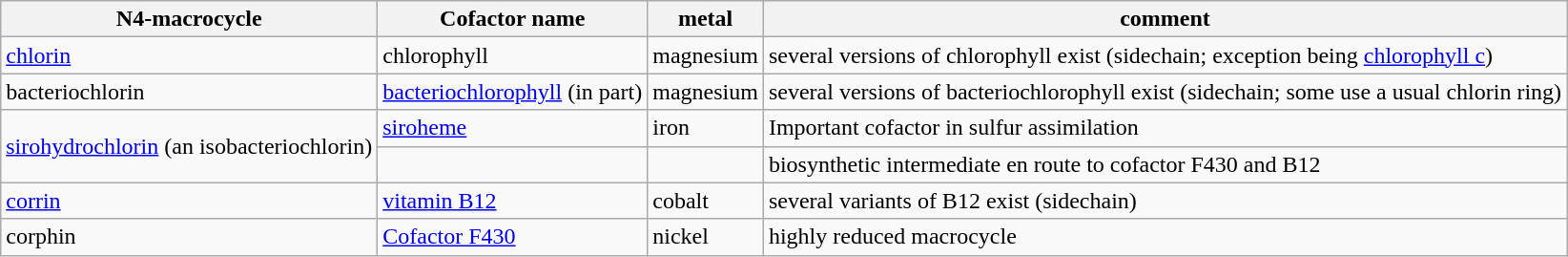<table class="wikitable">
<tr>
<th>N4-macrocycle</th>
<th>Cofactor name</th>
<th>metal</th>
<th>comment</th>
</tr>
<tr>
<td><a href='#'>chlorin</a></td>
<td>chlorophyll</td>
<td>magnesium</td>
<td>several versions of chlorophyll exist (sidechain; exception being <a href='#'>chlorophyll c</a>)</td>
</tr>
<tr>
<td>bacteriochlorin</td>
<td><a href='#'>bacteriochlorophyll</a> (in part)</td>
<td>magnesium</td>
<td>several versions of bacteriochlorophyll exist (sidechain; some use a usual chlorin ring)</td>
</tr>
<tr>
<td rowspan="2"><a href='#'>sirohydrochlorin</a> (an isobacteriochlorin)</td>
<td><a href='#'>siroheme</a></td>
<td>iron</td>
<td>Important cofactor in sulfur assimilation</td>
</tr>
<tr>
<td></td>
<td></td>
<td>biosynthetic intermediate en route to cofactor F430 and B12</td>
</tr>
<tr>
<td><a href='#'>corrin</a></td>
<td><a href='#'>vitamin B12</a></td>
<td>cobalt</td>
<td>several variants of B12 exist (sidechain)</td>
</tr>
<tr>
<td>corphin</td>
<td><a href='#'>Cofactor F430</a></td>
<td>nickel</td>
<td>highly reduced macrocycle</td>
</tr>
</table>
